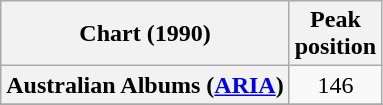<table class="wikitable sortable plainrowheaders">
<tr>
<th>Chart (1990)</th>
<th>Peak<br>position</th>
</tr>
<tr>
<th scope="row">Australian Albums (<a href='#'>ARIA</a>)</th>
<td align="center">146</td>
</tr>
<tr>
</tr>
<tr>
</tr>
<tr>
</tr>
<tr>
</tr>
<tr>
</tr>
<tr>
</tr>
</table>
